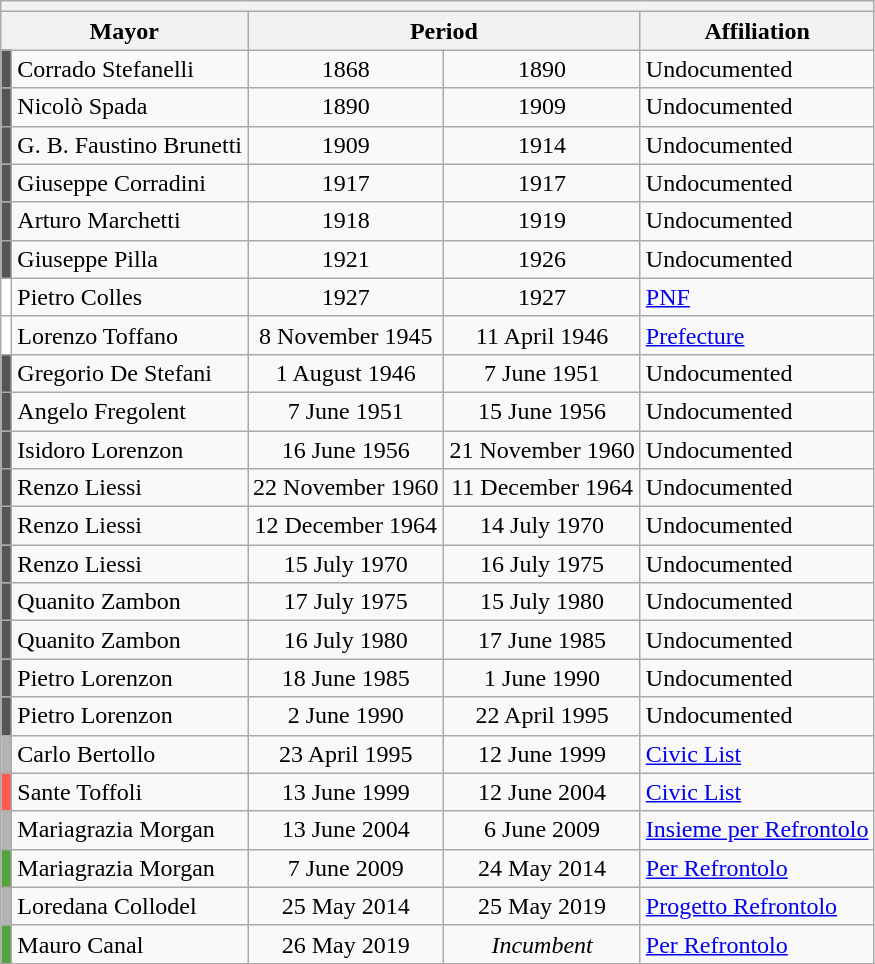<table class="wikitable">
<tr>
<th colspan="5" style="text-align: justify;">    </th>
</tr>
<tr>
<th colspan=2>Mayor</th>
<th colspan=2>Period</th>
<th>Affiliation</th>
</tr>
<tr>
<td style="background:#555555";></td>
<td>Corrado Stefanelli</td>
<td align=center>1868</td>
<td align=center>1890</td>
<td>Undocumented</td>
</tr>
<tr>
<td style="background:#555555";></td>
<td>Nicolò Spada</td>
<td align=center>1890</td>
<td align=center>1909</td>
<td>Undocumented</td>
</tr>
<tr>
<td style="background:#555555";></td>
<td>G. B. Faustino Brunetti</td>
<td align=center>1909</td>
<td align=center>1914</td>
<td>Undocumented</td>
</tr>
<tr>
<td style="background:#555555";></td>
<td>Giuseppe Corradini</td>
<td align=center>1917</td>
<td align=center>1917</td>
<td>Undocumented</td>
</tr>
<tr>
<td style="background:#555555";></td>
<td>Arturo Marchetti</td>
<td align=center>1918</td>
<td align=center>1919</td>
<td>Undocumented</td>
</tr>
<tr>
<td style="background:#555555";></td>
<td>Giuseppe Pilla</td>
<td align=center>1921</td>
<td align=center>1926</td>
<td>Undocumented</td>
</tr>
<tr>
<td style="background:#FFFFFF";></td>
<td>Pietro Colles</td>
<td align=center>1927</td>
<td align=center>1927</td>
<td><a href='#'>PNF</a></td>
</tr>
<tr>
<td style="background:#FFFFFF";></td>
<td>Lorenzo Toffano</td>
<td align=center>8 November 1945</td>
<td align=center>11 April 1946</td>
<td><a href='#'>Prefecture</a></td>
</tr>
<tr>
<td style="background:#555555";></td>
<td>Gregorio De Stefani</td>
<td align=center>1 August 1946</td>
<td align=center>7 June 1951</td>
<td>Undocumented</td>
</tr>
<tr>
<td style="background:#555555";></td>
<td>Angelo Fregolent</td>
<td align=center>7 June 1951</td>
<td align=center>15 June 1956</td>
<td>Undocumented</td>
</tr>
<tr>
<td style="background:#555555";></td>
<td>Isidoro Lorenzon</td>
<td align=center>16 June 1956</td>
<td align=center>21 November 1960</td>
<td>Undocumented</td>
</tr>
<tr>
<td style="background:#555555";></td>
<td>Renzo Liessi</td>
<td align=center>22 November 1960</td>
<td align=center>11 December 1964</td>
<td>Undocumented</td>
</tr>
<tr>
<td style="background:#555555";></td>
<td>Renzo Liessi</td>
<td align=center>12 December 1964</td>
<td align=center>14 July 1970</td>
<td>Undocumented</td>
</tr>
<tr>
<td style="background:#555555";></td>
<td>Renzo Liessi</td>
<td align=center>15 July 1970</td>
<td align=center>16 July 1975</td>
<td>Undocumented</td>
</tr>
<tr>
<td style="background:#555555";></td>
<td>Quanito Zambon</td>
<td align=center>17 July 1975</td>
<td align=center>15 July 1980</td>
<td>Undocumented</td>
</tr>
<tr>
<td style="background:#555555";></td>
<td>Quanito Zambon</td>
<td align=center>16 July 1980</td>
<td align=center>17 June 1985</td>
<td>Undocumented</td>
</tr>
<tr>
<td style="background:#555555";></td>
<td>Pietro Lorenzon</td>
<td align=center>18 June 1985</td>
<td align=center>1 June 1990</td>
<td>Undocumented</td>
</tr>
<tr>
<td style="background:#555555";></td>
<td>Pietro Lorenzon</td>
<td align=center>2 June 1990</td>
<td align=center>22 April 1995</td>
<td>Undocumented</td>
</tr>
<tr>
<td style="background:#B3B3B3;"></td>
<td>Carlo Bertollo</td>
<td align=center>23 April 1995</td>
<td align=center>12 June 1999</td>
<td><a href='#'>Civic List</a></td>
</tr>
<tr>
<td style="background:#FE5A55;"></td>
<td>Sante Toffoli</td>
<td align=center>13 June 1999</td>
<td align=center>12 June 2004</td>
<td><a href='#'>Civic List</a></td>
</tr>
<tr>
<td style="background:#B3B3B3;"></td>
<td>Mariagrazia Morgan</td>
<td align=center>13 June 2004</td>
<td align=center>6 June 2009</td>
<td><a href='#'>Insieme per Refrontolo</a></td>
</tr>
<tr>
<td style="background:#55A23F;"></td>
<td>Mariagrazia Morgan</td>
<td align=center>7 June 2009</td>
<td align=center>24 May 2014</td>
<td><a href='#'>Per Refrontolo</a></td>
</tr>
<tr>
<td style="background:#B3B3B3;"></td>
<td>Loredana Collodel</td>
<td align=center>25 May 2014</td>
<td align=center>25 May 2019</td>
<td><a href='#'>Progetto Refrontolo</a></td>
</tr>
<tr>
<td style="background:#55A23F;"></td>
<td>Mauro Canal</td>
<td align=center>26 May 2019</td>
<td align=center><em>Incumbent</em></td>
<td><a href='#'>Per Refrontolo</a></td>
</tr>
<tr>
</tr>
</table>
